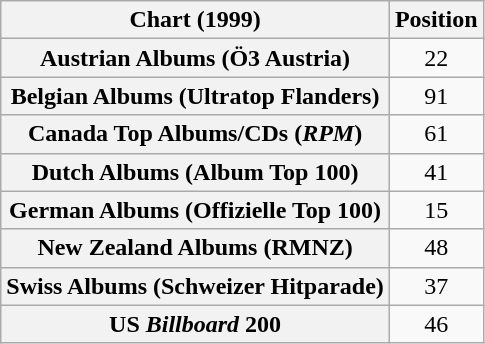<table class="wikitable sortable plainrowheaders">
<tr>
<th>Chart (1999)</th>
<th>Position</th>
</tr>
<tr>
<th scope="row">Austrian Albums (Ö3 Austria)</th>
<td style="text-align:center;">22</td>
</tr>
<tr>
<th scope="row">Belgian Albums (Ultratop Flanders)</th>
<td style="text-align:center;">91</td>
</tr>
<tr>
<th scope="row">Canada Top Albums/CDs (<em>RPM</em>)</th>
<td style="text-align:center;">61</td>
</tr>
<tr>
<th scope="row"v>Dutch Albums (Album Top 100)</th>
<td style="text-align:center;">41</td>
</tr>
<tr>
<th scope="row">German Albums (Offizielle Top 100)</th>
<td style="text-align:center;">15</td>
</tr>
<tr>
<th scope="row">New Zealand Albums (RMNZ)</th>
<td style="text-align:center;">48</td>
</tr>
<tr>
<th scope="row">Swiss Albums (Schweizer Hitparade)</th>
<td style="text-align:center;">37</td>
</tr>
<tr>
<th scope="row">US <em>Billboard</em> 200</th>
<td style="text-align:center;">46</td>
</tr>
</table>
